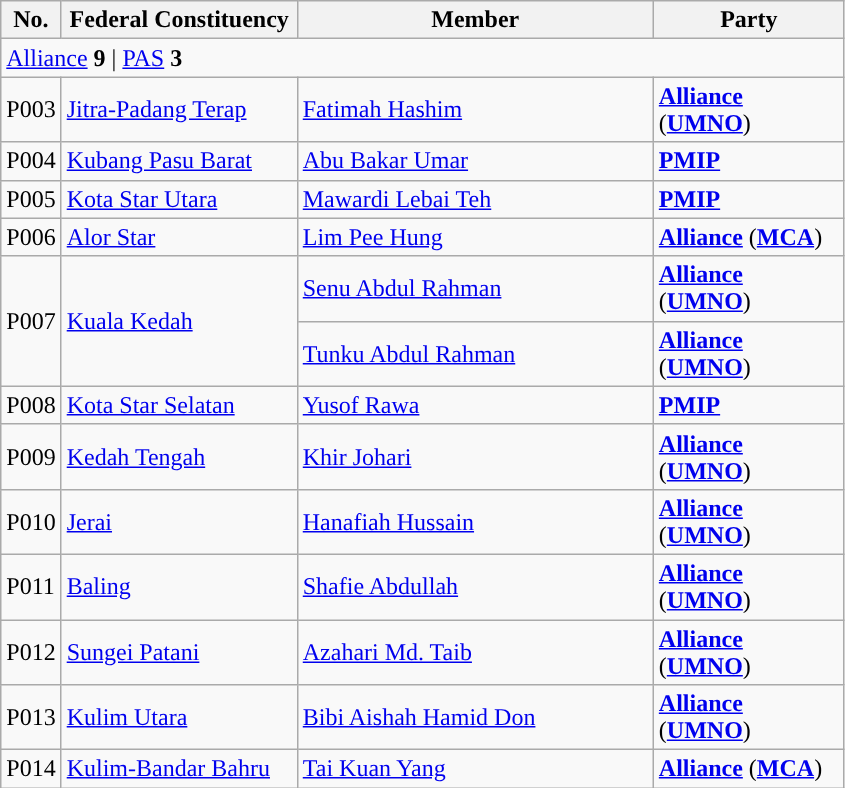<table class="wikitable sortable">
<tr>
<th style="width:30px;">No.</th>
<th style="width:150px;">Federal Constituency</th>
<th style="width:230px;">Member</th>
<th style="width:120px;">Party</th>
</tr>
<tr>
<td colspan="4"><a href='#'>Alliance</a> <strong>9</strong> | <a href='#'>PAS</a> <strong>3</strong></td>
</tr>
<tr>
<td>P003</td>
<td><a href='#'>Jitra-Padang Terap</a></td>
<td><a href='#'>Fatimah Hashim</a></td>
<td><strong><a href='#'>Alliance</a></strong> (<strong><a href='#'>UMNO</a></strong>)</td>
</tr>
<tr>
<td>P004</td>
<td><a href='#'>Kubang Pasu Barat</a></td>
<td><a href='#'>Abu Bakar Umar</a></td>
<td><strong><a href='#'>PMIP</a></strong></td>
</tr>
<tr>
<td>P005</td>
<td><a href='#'>Kota Star Utara</a></td>
<td><a href='#'>Mawardi Lebai Teh</a></td>
<td><strong><a href='#'>PMIP</a></strong></td>
</tr>
<tr>
<td>P006</td>
<td><a href='#'>Alor Star</a></td>
<td><a href='#'>Lim Pee Hung</a></td>
<td><strong><a href='#'>Alliance</a></strong> (<strong><a href='#'>MCA</a></strong>)</td>
</tr>
<tr>
<td rowspan=2>P007</td>
<td rowspan=2><a href='#'>Kuala Kedah</a></td>
<td><a href='#'>Senu Abdul Rahman</a> </td>
<td><strong><a href='#'>Alliance</a></strong> (<strong><a href='#'>UMNO</a></strong>)</td>
</tr>
<tr>
<td><a href='#'>Tunku Abdul Rahman</a> </td>
<td><strong><a href='#'>Alliance</a></strong> (<strong><a href='#'>UMNO</a></strong>)</td>
</tr>
<tr>
<td>P008</td>
<td><a href='#'>Kota Star Selatan</a></td>
<td><a href='#'>Yusof Rawa</a></td>
<td><strong><a href='#'>PMIP</a></strong></td>
</tr>
<tr>
<td>P009</td>
<td><a href='#'>Kedah Tengah</a></td>
<td><a href='#'>Khir Johari</a></td>
<td><strong><a href='#'>Alliance</a></strong> (<strong><a href='#'>UMNO</a></strong>)</td>
</tr>
<tr>
<td>P010</td>
<td><a href='#'>Jerai</a></td>
<td><a href='#'>Hanafiah Hussain</a></td>
<td><strong><a href='#'>Alliance</a></strong> (<strong><a href='#'>UMNO</a></strong>)</td>
</tr>
<tr>
<td>P011</td>
<td><a href='#'>Baling</a></td>
<td><a href='#'>Shafie Abdullah</a></td>
<td><strong><a href='#'>Alliance</a></strong> (<strong><a href='#'>UMNO</a></strong>)</td>
</tr>
<tr>
<td>P012</td>
<td><a href='#'>Sungei Patani</a></td>
<td><a href='#'>Azahari Md. Taib</a></td>
<td><strong><a href='#'>Alliance</a></strong> (<strong><a href='#'>UMNO</a></strong>)</td>
</tr>
<tr>
<td>P013</td>
<td><a href='#'>Kulim Utara</a></td>
<td><a href='#'>Bibi Aishah Hamid Don</a></td>
<td><strong><a href='#'>Alliance</a></strong> (<strong><a href='#'>UMNO</a></strong>)</td>
</tr>
<tr>
<td>P014</td>
<td><a href='#'>Kulim-Bandar Bahru</a></td>
<td><a href='#'>Tai Kuan Yang</a></td>
<td><strong><a href='#'>Alliance</a></strong> (<strong><a href='#'>MCA</a></strong>)</td>
</tr>
</table>
